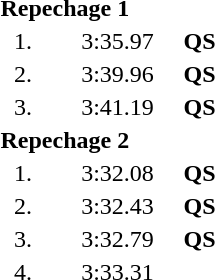<table style="text-align:center">
<tr>
<td colspan=4 align=left><strong>Repechage 1</strong></td>
</tr>
<tr>
<td width=30>1.</td>
<td align=left></td>
<td width=80>3:35.97</td>
<td><strong>QS</strong></td>
</tr>
<tr>
<td>2.</td>
<td align=left></td>
<td>3:39.96</td>
<td><strong>QS</strong></td>
</tr>
<tr>
<td>3.</td>
<td align=left></td>
<td>3:41.19</td>
<td><strong>QS</strong></td>
</tr>
<tr>
<td colspan=4 align=left><strong>Repechage 2</strong></td>
</tr>
<tr>
<td>1.</td>
<td align=left></td>
<td>3:32.08</td>
<td><strong>QS</strong></td>
</tr>
<tr>
<td>2.</td>
<td align=left></td>
<td>3:32.43</td>
<td><strong>QS</strong></td>
</tr>
<tr>
<td>3.</td>
<td align=left></td>
<td>3:32.79</td>
<td><strong>QS</strong></td>
</tr>
<tr>
<td>4.</td>
<td align=left></td>
<td>3:33.31</td>
<td></td>
</tr>
</table>
